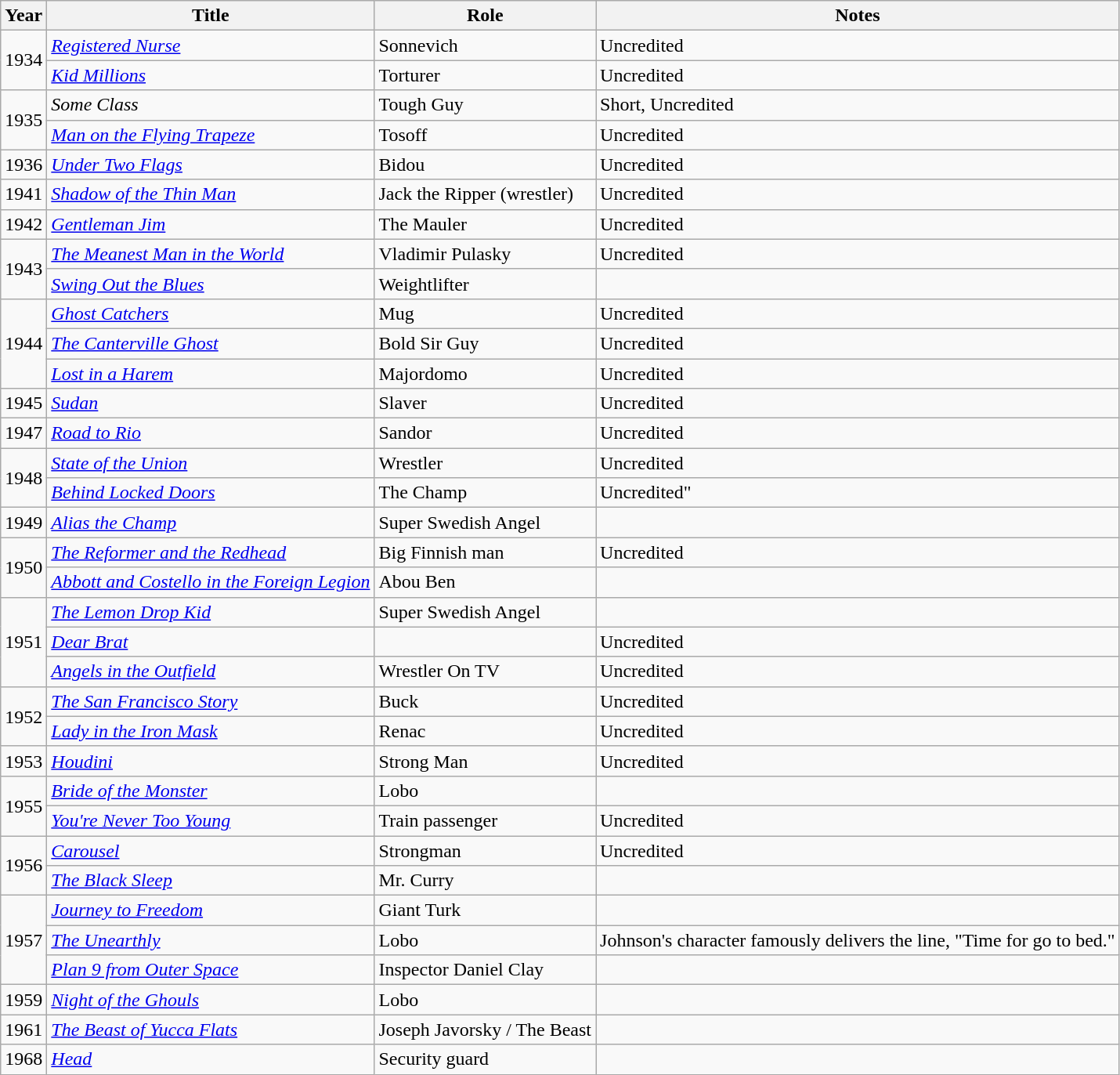<table class="wikitable sortable">
<tr>
<th>Year</th>
<th>Title</th>
<th>Role</th>
<th>Notes</th>
</tr>
<tr>
<td rowspan=2>1934</td>
<td><em><a href='#'>Registered Nurse</a></em></td>
<td>Sonnevich</td>
<td>Uncredited</td>
</tr>
<tr>
<td><em><a href='#'>Kid Millions</a></em></td>
<td>Torturer</td>
<td>Uncredited</td>
</tr>
<tr>
<td rowspan=2>1935</td>
<td><em>Some Class</em></td>
<td>Tough Guy</td>
<td>Short, Uncredited</td>
</tr>
<tr>
<td><em><a href='#'>Man on the Flying Trapeze</a></em></td>
<td>Tosoff</td>
<td>Uncredited</td>
</tr>
<tr>
<td>1936</td>
<td><em><a href='#'>Under Two Flags</a></em></td>
<td>Bidou</td>
<td>Uncredited</td>
</tr>
<tr>
<td>1941</td>
<td><em><a href='#'>Shadow of the Thin Man</a></em></td>
<td>Jack the Ripper (wrestler)</td>
<td>Uncredited</td>
</tr>
<tr>
<td>1942</td>
<td><em><a href='#'>Gentleman Jim</a></em></td>
<td>The Mauler</td>
<td>Uncredited</td>
</tr>
<tr>
<td rowspan=2>1943</td>
<td><em><a href='#'>The Meanest Man in the World</a></em></td>
<td>Vladimir Pulasky</td>
<td>Uncredited</td>
</tr>
<tr>
<td><em><a href='#'>Swing Out the Blues</a></em></td>
<td>Weightlifter</td>
<td></td>
</tr>
<tr>
<td rowspan=3>1944</td>
<td><em><a href='#'>Ghost Catchers</a></em></td>
<td>Mug</td>
<td>Uncredited</td>
</tr>
<tr>
<td><em><a href='#'>The Canterville Ghost</a></em></td>
<td>Bold Sir Guy</td>
<td>Uncredited</td>
</tr>
<tr>
<td><em><a href='#'>Lost in a Harem</a></em></td>
<td>Majordomo</td>
<td>Uncredited</td>
</tr>
<tr>
<td>1945</td>
<td><em><a href='#'>Sudan</a></em></td>
<td>Slaver</td>
<td>Uncredited</td>
</tr>
<tr>
<td>1947</td>
<td><em><a href='#'>Road to Rio</a></em></td>
<td>Sandor</td>
<td>Uncredited</td>
</tr>
<tr>
<td rowspan=2>1948</td>
<td><em><a href='#'>State of the Union</a></em></td>
<td>Wrestler</td>
<td>Uncredited</td>
</tr>
<tr>
<td><em><a href='#'>Behind Locked Doors</a></em></td>
<td>The Champ</td>
<td>Uncredited"</td>
</tr>
<tr>
<td>1949</td>
<td><em><a href='#'>Alias the Champ</a></em></td>
<td>Super Swedish Angel</td>
<td></td>
</tr>
<tr>
<td rowspan=2>1950</td>
<td><em><a href='#'>The Reformer and the Redhead</a></em></td>
<td>Big Finnish man</td>
<td>Uncredited</td>
</tr>
<tr>
<td><em><a href='#'>Abbott and Costello in the Foreign Legion</a></em></td>
<td>Abou Ben</td>
<td></td>
</tr>
<tr>
<td rowspan=3>1951</td>
<td><em><a href='#'>The Lemon Drop Kid</a></em></td>
<td>Super Swedish Angel</td>
<td></td>
</tr>
<tr>
<td><em><a href='#'>Dear Brat</a></em></td>
<td></td>
<td>Uncredited</td>
</tr>
<tr>
<td><em><a href='#'>Angels in the Outfield</a></em></td>
<td>Wrestler On TV</td>
<td>Uncredited</td>
</tr>
<tr>
<td rowspan=2>1952</td>
<td><em><a href='#'>The San Francisco Story</a></em></td>
<td>Buck</td>
<td>Uncredited</td>
</tr>
<tr>
<td><em><a href='#'>Lady in the Iron Mask</a></em></td>
<td>Renac</td>
<td>Uncredited</td>
</tr>
<tr>
<td>1953</td>
<td><em><a href='#'>Houdini</a></em></td>
<td>Strong Man</td>
<td>Uncredited</td>
</tr>
<tr>
<td rowspan=2>1955</td>
<td><em><a href='#'>Bride of the Monster</a></em></td>
<td>Lobo</td>
<td></td>
</tr>
<tr>
<td><em><a href='#'>You're Never Too Young</a></em></td>
<td>Train passenger</td>
<td>Uncredited</td>
</tr>
<tr>
<td rowspan=2>1956</td>
<td><em><a href='#'>Carousel</a></em></td>
<td>Strongman</td>
<td>Uncredited</td>
</tr>
<tr>
<td><em><a href='#'>The Black Sleep</a></em></td>
<td>Mr. Curry</td>
<td></td>
</tr>
<tr>
<td rowspan=3>1957</td>
<td><em><a href='#'>Journey to Freedom</a></em></td>
<td>Giant Turk</td>
<td></td>
</tr>
<tr>
<td><em><a href='#'>The Unearthly</a></em></td>
<td>Lobo</td>
<td>Johnson's character famously delivers the line, "Time for go to bed."</td>
</tr>
<tr>
<td><em><a href='#'>Plan 9 from Outer Space</a></em></td>
<td>Inspector Daniel Clay</td>
<td></td>
</tr>
<tr>
<td>1959</td>
<td><em><a href='#'>Night of the Ghouls</a></em></td>
<td>Lobo</td>
<td></td>
</tr>
<tr>
<td>1961</td>
<td><em><a href='#'>The Beast of Yucca Flats</a></em></td>
<td>Joseph Javorsky / The Beast</td>
<td></td>
</tr>
<tr>
<td>1968</td>
<td><em><a href='#'>Head</a></em></td>
<td>Security guard</td>
</tr>
</table>
